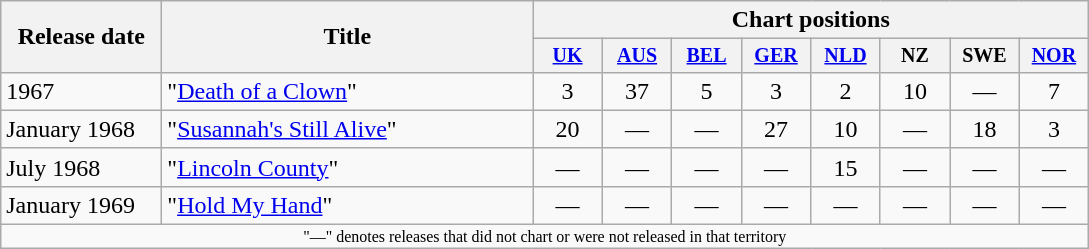<table class="wikitable">
<tr>
<th style="width:100px;" rowspan="2">Release date</th>
<th style="width:240px;" rowspan="2">Title</th>
<th colspan="8">Chart positions</th>
</tr>
<tr style="font-size:smaller;">
<th style="width:3em;"><a href='#'>UK</a><br></th>
<th style="width:3em;"><a href='#'>AUS</a><br></th>
<th style="width:3em;"><a href='#'>BEL</a><br></th>
<th style="width:3em;"><a href='#'>GER</a><br></th>
<th style="width:3em;"><a href='#'>NLD</a><br></th>
<th style="width:3em;">NZ<br></th>
<th style="width:3em;">SWE</th>
<th style="width:3em;"><a href='#'>NOR</a><br></th>
</tr>
<tr>
<td>1967</td>
<td>"<a href='#'>Death of a Clown</a>"</td>
<td style="text-align:center;">3</td>
<td style="text-align:center;">37</td>
<td style="text-align:center;">5</td>
<td style="text-align:center;">3</td>
<td style="text-align:center;">2</td>
<td style="text-align:center;">10</td>
<td style="text-align:center;">—</td>
<td style="text-align:center;">7</td>
</tr>
<tr>
<td>January 1968</td>
<td>"<a href='#'>Susannah's Still Alive</a>"</td>
<td style="text-align:center;">20</td>
<td style="text-align:center;">—</td>
<td style="text-align:center;">—</td>
<td style="text-align:center;">27</td>
<td style="text-align:center;">10</td>
<td style="text-align:center;">—</td>
<td style="text-align:center;">18</td>
<td style="text-align:center;">3</td>
</tr>
<tr>
<td>July 1968</td>
<td>"<a href='#'>Lincoln County</a>"</td>
<td style="text-align:center;">—</td>
<td style="text-align:center;">—</td>
<td style="text-align:center;">—</td>
<td style="text-align:center;">—</td>
<td style="text-align:center;">15</td>
<td style="text-align:center;">—</td>
<td style="text-align:center;">—</td>
<td style="text-align:center;">—</td>
</tr>
<tr>
<td>January 1969</td>
<td>"<a href='#'>Hold My Hand</a>"</td>
<td style="text-align:center;">—</td>
<td style="text-align:center;">—</td>
<td style="text-align:center;">—</td>
<td style="text-align:center;">—</td>
<td style="text-align:center;">—</td>
<td style="text-align:center;">—</td>
<td style="text-align:center;">—</td>
<td style="text-align:center;">—</td>
</tr>
<tr>
<td colspan="10" align="center" style="font-size:8pt">"—" denotes releases that did not chart or were not released in that territory</td>
</tr>
</table>
